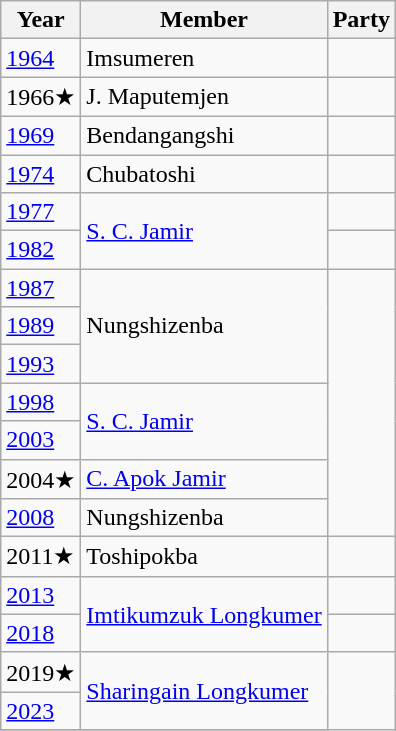<table class="wikitable sortable">
<tr>
<th>Year</th>
<th>Member</th>
<th colspan="2">Party</th>
</tr>
<tr>
<td><a href='#'>1964</a></td>
<td>Imsumeren</td>
<td></td>
</tr>
<tr>
<td>1966★</td>
<td>J. Maputemjen</td>
</tr>
<tr>
<td><a href='#'>1969</a></td>
<td>Bendangangshi</td>
<td></td>
</tr>
<tr>
<td><a href='#'>1974</a></td>
<td>Chubatoshi</td>
<td></td>
</tr>
<tr>
<td><a href='#'>1977</a></td>
<td rowspan=2><a href='#'>S. C. Jamir</a></td>
</tr>
<tr>
<td><a href='#'>1982</a></td>
<td></td>
</tr>
<tr>
<td><a href='#'>1987</a></td>
<td rowspan=3>Nungshizenba</td>
</tr>
<tr>
<td><a href='#'>1989</a></td>
</tr>
<tr>
<td><a href='#'>1993</a></td>
</tr>
<tr>
<td><a href='#'>1998</a></td>
<td rowspan=2><a href='#'>S. C. Jamir</a></td>
</tr>
<tr>
<td><a href='#'>2003</a></td>
</tr>
<tr>
<td>2004★</td>
<td><a href='#'>C. Apok Jamir</a></td>
</tr>
<tr>
<td><a href='#'>2008</a></td>
<td>Nungshizenba</td>
</tr>
<tr>
<td>2011★</td>
<td>Toshipokba</td>
<td></td>
</tr>
<tr>
<td><a href='#'>2013</a></td>
<td rowspan=2><a href='#'>Imtikumzuk Longkumer</a></td>
<td></td>
</tr>
<tr>
<td><a href='#'>2018</a></td>
<td></td>
</tr>
<tr>
<td>2019★</td>
<td rowspan=2><a href='#'>Sharingain Longkumer</a></td>
</tr>
<tr>
<td><a href='#'>2023</a></td>
</tr>
<tr>
</tr>
</table>
